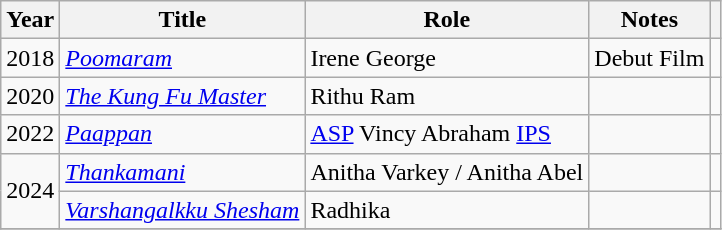<table class="wikitable plainrowheaders sortable" style="margin-right: 0;">
<tr>
<th scope="col">Year</th>
<th scope="col">Title</th>
<th scope="col">Role</th>
<th scope="col" class="unsortable">Notes</th>
<th scope="col" class="unsortable"></th>
</tr>
<tr>
<td>2018</td>
<td><em><a href='#'>Poomaram</a></em></td>
<td>Irene George</td>
<td>Debut Film</td>
<td></td>
</tr>
<tr>
<td>2020</td>
<td><em><a href='#'>The Kung Fu Master</a></em></td>
<td>Rithu Ram</td>
<td></td>
<td></td>
</tr>
<tr>
<td>2022</td>
<td><em><a href='#'>Paappan</a></em></td>
<td><a href='#'>ASP</a> Vincy Abraham <a href='#'>IPS</a></td>
<td></td>
<td></td>
</tr>
<tr>
<td rowspan=2>2024</td>
<td><em><a href='#'>Thankamani</a></em></td>
<td>Anitha Varkey / Anitha Abel</td>
<td></td>
<td></td>
</tr>
<tr>
<td><em><a href='#'>Varshangalkku Shesham</a></em></td>
<td>Radhika</td>
<td></td>
<td></td>
</tr>
<tr>
</tr>
</table>
